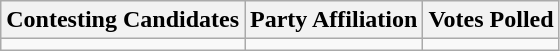<table class="wikitable sortable">
<tr>
<th>Contesting Candidates</th>
<th>Party Affiliation</th>
<th>Votes Polled</th>
</tr>
<tr>
<td></td>
<td></td>
<td></td>
</tr>
</table>
